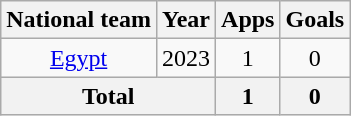<table class = "wikitable" style = "text-align:center">
<tr>
<th>National team</th>
<th>Year</th>
<th>Apps</th>
<th>Goals</th>
</tr>
<tr>
<td><a href='#'>Egypt</a></td>
<td>2023</td>
<td>1</td>
<td>0</td>
</tr>
<tr>
<th colspan="2">Total</th>
<th>1</th>
<th>0</th>
</tr>
</table>
